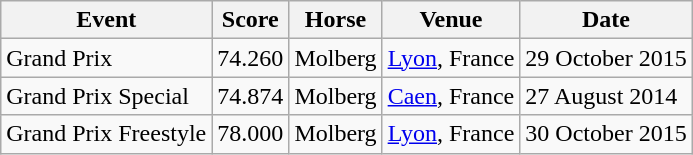<table class="wikitable">
<tr>
<th>Event</th>
<th>Score</th>
<th>Horse</th>
<th>Venue</th>
<th>Date</th>
</tr>
<tr>
<td>Grand Prix</td>
<td>74.260</td>
<td>Molberg</td>
<td><a href='#'>Lyon</a>, France</td>
<td>29 October 2015</td>
</tr>
<tr>
<td>Grand Prix Special</td>
<td>74.874</td>
<td>Molberg</td>
<td><a href='#'>Caen</a>, France</td>
<td>27 August 2014</td>
</tr>
<tr>
<td>Grand Prix Freestyle</td>
<td>78.000</td>
<td>Molberg</td>
<td><a href='#'>Lyon</a>, France</td>
<td>30 October 2015</td>
</tr>
</table>
